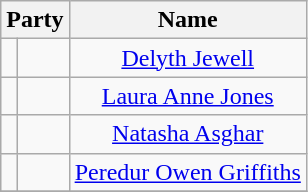<table class="wikitable" style="text-align:center">
<tr>
<th colspan="2">Party</th>
<th>Name</th>
</tr>
<tr>
<td style="width: 4px" bgcolor=></td>
<td style="text-align: left;" scope="row"><a href='#'></a></td>
<td><a href='#'>Delyth Jewell</a></td>
</tr>
<tr>
<td style="width: 4px" bgcolor=></td>
<td style="text-align: left;" scope="row"><a href='#'></a></td>
<td><a href='#'>Laura Anne Jones</a></td>
</tr>
<tr>
<td style="width: 4px" bgcolor=></td>
<td style="text-align: left;" scope="row"><a href='#'></a></td>
<td><a href='#'>Natasha Asghar</a></td>
</tr>
<tr>
<td style="width: 4px" bgcolor=></td>
<td style="text-align: left;" scope="row"><a href='#'></a></td>
<td><a href='#'>Peredur Owen Griffiths</a></td>
</tr>
<tr>
</tr>
</table>
